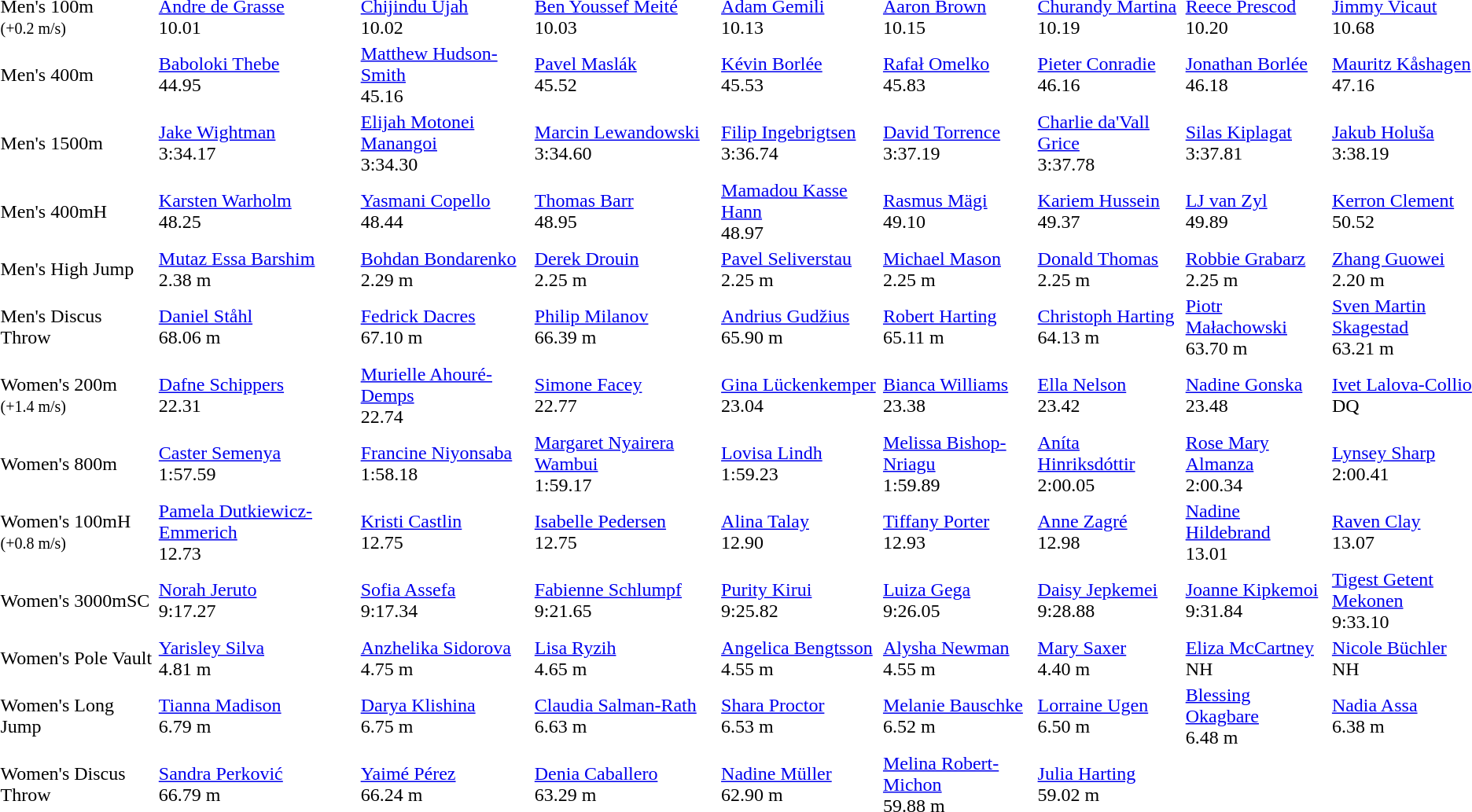<table>
<tr>
<td>Men's 100m<br><small>(+0.2 m/s)</small></td>
<td><a href='#'>Andre de Grasse</a><br>  10.01</td>
<td><a href='#'>Chijindu Ujah</a><br>  10.02</td>
<td><a href='#'>Ben Youssef Meité</a><br>  10.03</td>
<td><a href='#'>Adam Gemili</a><br>  10.13</td>
<td><a href='#'>Aaron Brown</a><br>  10.15</td>
<td><a href='#'>Churandy Martina</a><br>  10.19</td>
<td><a href='#'>Reece Prescod</a><br>  10.20</td>
<td><a href='#'>Jimmy Vicaut</a><br>  10.68</td>
</tr>
<tr>
<td>Men's 400m</td>
<td><a href='#'>Baboloki Thebe</a><br>  44.95</td>
<td><a href='#'>Matthew Hudson-Smith</a><br>  45.16</td>
<td><a href='#'>Pavel Maslák</a><br>  45.52</td>
<td><a href='#'>Kévin Borlée</a><br>  45.53</td>
<td><a href='#'>Rafał Omelko</a><br>  45.83</td>
<td><a href='#'>Pieter Conradie</a><br>  46.16</td>
<td><a href='#'>Jonathan Borlée</a><br>  46.18</td>
<td><a href='#'>Mauritz Kåshagen</a><br>  47.16</td>
</tr>
<tr>
<td>Men's 1500m</td>
<td><a href='#'>Jake Wightman</a><br>  3:34.17</td>
<td><a href='#'>Elijah Motonei Manangoi</a><br>  3:34.30</td>
<td><a href='#'>Marcin Lewandowski</a><br>  3:34.60</td>
<td><a href='#'>Filip Ingebrigtsen</a><br>  3:36.74</td>
<td><a href='#'>David Torrence</a><br>  3:37.19</td>
<td><a href='#'>Charlie da'Vall Grice</a><br>  3:37.78</td>
<td><a href='#'>Silas Kiplagat</a><br>  3:37.81</td>
<td><a href='#'>Jakub Holuša</a><br>  3:38.19</td>
</tr>
<tr>
<td>Men's 400mH</td>
<td><a href='#'>Karsten Warholm</a><br>  48.25</td>
<td><a href='#'>Yasmani Copello</a><br>  48.44</td>
<td><a href='#'>Thomas Barr</a><br>  48.95</td>
<td><a href='#'>Mamadou Kasse Hann</a><br>  48.97</td>
<td><a href='#'>Rasmus Mägi</a><br>  49.10</td>
<td><a href='#'>Kariem Hussein</a><br>  49.37</td>
<td><a href='#'>LJ van Zyl</a><br>  49.89</td>
<td><a href='#'>Kerron Clement</a><br>  50.52</td>
</tr>
<tr>
<td>Men's High Jump</td>
<td><a href='#'>Mutaz Essa Barshim</a><br>  2.38 m</td>
<td><a href='#'>Bohdan Bondarenko</a><br>  2.29 m</td>
<td><a href='#'>Derek Drouin</a><br>  2.25 m</td>
<td><a href='#'>Pavel Seliverstau</a><br>  2.25 m</td>
<td><a href='#'>Michael Mason</a><br>  2.25 m</td>
<td><a href='#'>Donald Thomas</a><br>  2.25 m</td>
<td><a href='#'>Robbie Grabarz</a><br>  2.25 m</td>
<td><a href='#'>Zhang Guowei</a><br>  2.20 m</td>
</tr>
<tr>
<td>Men's Discus Throw</td>
<td><a href='#'>Daniel Ståhl</a><br>  68.06 m</td>
<td><a href='#'>Fedrick Dacres</a><br>  67.10 m</td>
<td><a href='#'>Philip Milanov</a><br>  66.39 m</td>
<td><a href='#'>Andrius Gudžius</a><br>  65.90 m</td>
<td><a href='#'>Robert Harting</a><br>  65.11 m</td>
<td><a href='#'>Christoph Harting</a><br>  64.13 m</td>
<td><a href='#'>Piotr Małachowski</a><br>  63.70 m</td>
<td><a href='#'>Sven Martin Skagestad</a><br>  63.21 m</td>
</tr>
<tr>
<td>Women's 200m<br><small>(+1.4 m/s)</small></td>
<td><a href='#'>Dafne Schippers</a><br>  22.31</td>
<td><a href='#'>Murielle Ahouré-Demps</a><br>  22.74</td>
<td><a href='#'>Simone Facey</a><br>  22.77</td>
<td><a href='#'>Gina Lückenkemper</a><br>  23.04</td>
<td><a href='#'>Bianca Williams</a><br>  23.38</td>
<td><a href='#'>Ella Nelson</a><br>  23.42</td>
<td><a href='#'>Nadine Gonska</a><br>  23.48</td>
<td><a href='#'>Ivet Lalova-Collio</a><br>  DQ</td>
</tr>
<tr>
<td>Women's 800m</td>
<td><a href='#'>Caster Semenya</a><br>  1:57.59</td>
<td><a href='#'>Francine Niyonsaba</a><br>  1:58.18</td>
<td><a href='#'>Margaret Nyairera Wambui</a><br>  1:59.17</td>
<td><a href='#'>Lovisa Lindh</a><br>  1:59.23</td>
<td><a href='#'>Melissa Bishop-Nriagu</a><br>  1:59.89</td>
<td><a href='#'>Aníta Hinriksdóttir</a><br>  2:00.05</td>
<td><a href='#'>Rose Mary Almanza</a><br>  2:00.34</td>
<td><a href='#'>Lynsey Sharp</a><br>  2:00.41</td>
</tr>
<tr>
<td>Women's 100mH<br><small>(+0.8 m/s)</small></td>
<td><a href='#'>Pamela Dutkiewicz-Emmerich</a><br>  12.73</td>
<td><a href='#'>Kristi Castlin</a><br>  12.75</td>
<td><a href='#'>Isabelle Pedersen</a><br>  12.75</td>
<td><a href='#'>Alina Talay</a><br>  12.90</td>
<td><a href='#'>Tiffany Porter</a><br>  12.93</td>
<td><a href='#'>Anne Zagré</a><br>  12.98</td>
<td><a href='#'>Nadine Hildebrand</a><br>  13.01</td>
<td><a href='#'>Raven Clay</a><br>  13.07</td>
</tr>
<tr>
<td>Women's 3000mSC</td>
<td><a href='#'>Norah Jeruto</a><br>  9:17.27</td>
<td><a href='#'>Sofia Assefa</a><br>  9:17.34</td>
<td><a href='#'>Fabienne Schlumpf</a><br>  9:21.65</td>
<td><a href='#'>Purity Kirui</a><br>  9:25.82</td>
<td><a href='#'>Luiza Gega</a><br>  9:26.05</td>
<td><a href='#'>Daisy Jepkemei</a><br>  9:28.88</td>
<td><a href='#'>Joanne Kipkemoi</a><br>  9:31.84</td>
<td><a href='#'>Tigest Getent Mekonen</a><br>  9:33.10</td>
</tr>
<tr>
<td>Women's Pole Vault</td>
<td><a href='#'>Yarisley Silva</a><br>  4.81 m</td>
<td><a href='#'>Anzhelika Sidorova</a><br>  4.75 m</td>
<td><a href='#'>Lisa Ryzih</a><br>  4.65 m</td>
<td><a href='#'>Angelica Bengtsson</a><br>  4.55 m</td>
<td><a href='#'>Alysha Newman</a><br>  4.55 m</td>
<td><a href='#'>Mary Saxer</a><br>  4.40 m</td>
<td><a href='#'>Eliza McCartney</a><br>  NH</td>
<td><a href='#'>Nicole Büchler</a><br>  NH</td>
</tr>
<tr>
<td>Women's Long Jump</td>
<td><a href='#'>Tianna Madison</a><br>  6.79 m</td>
<td><a href='#'>Darya Klishina</a><br>  6.75 m</td>
<td><a href='#'>Claudia Salman-Rath</a><br>  6.63 m</td>
<td><a href='#'>Shara Proctor</a><br>  6.53 m</td>
<td><a href='#'>Melanie Bauschke</a><br>  6.52 m</td>
<td><a href='#'>Lorraine Ugen</a><br>  6.50 m</td>
<td><a href='#'>Blessing Okagbare</a><br>  6.48 m</td>
<td><a href='#'>Nadia Assa</a><br>  6.38 m</td>
</tr>
<tr>
<td>Women's Discus Throw</td>
<td><a href='#'>Sandra Perković</a><br>  66.79 m</td>
<td><a href='#'>Yaimé Pérez</a><br>  66.24 m</td>
<td><a href='#'>Denia Caballero</a><br>  63.29 m</td>
<td><a href='#'>Nadine Müller</a><br>  62.90 m</td>
<td><a href='#'>Melina Robert-Michon</a><br>  59.88 m</td>
<td><a href='#'>Julia Harting</a><br>  59.02 m</td>
</tr>
</table>
